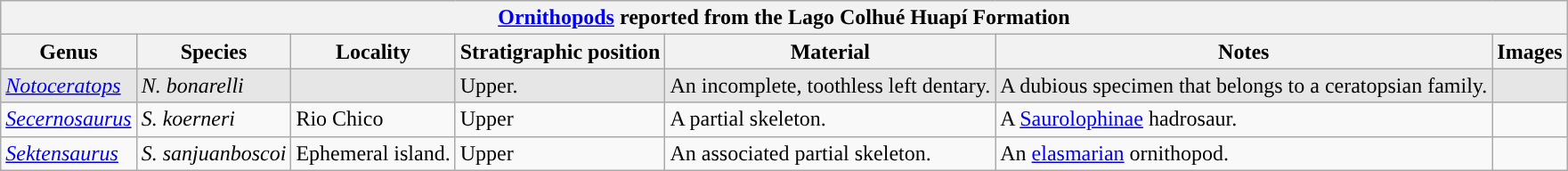<table class="wikitable" align="center">
<tr>
<th colspan="7" align="center"><strong><a href='#'>Ornithopods</a> reported from the Lago Colhué Huapí Formation</strong></th>
</tr>
<tr>
<th>Genus</th>
<th>Species</th>
<th>Locality</th>
<th>Stratigraphic position</th>
<th>Material</th>
<th>Notes</th>
<th>Images</th>
</tr>
<tr style="background:#E6E6E6;">
<td><em><a href='#'>Notoceratops</a></em></td>
<td><em>N. bonarelli</em></td>
<td></td>
<td>Upper.</td>
<td>An incomplete, toothless left dentary.</td>
<td>A dubious specimen that belongs to a ceratopsian family.</td>
<td></td>
</tr>
<tr>
<td><em><a href='#'>Secernosaurus</a></em></td>
<td><em>S. koerneri</em></td>
<td>Rio Chico</td>
<td>Upper</td>
<td>A partial skeleton.</td>
<td>A <a href='#'>Saurolophinae</a> hadrosaur.</td>
<td></td>
</tr>
<tr>
<td><em><a href='#'>Sektensaurus</a></em></td>
<td><em>S. sanjuanboscoi</em></td>
<td>Ephemeral island.</td>
<td>Upper</td>
<td>An associated partial skeleton.</td>
<td>An <a href='#'>elasmarian</a> ornithopod.</td>
<td></td>
</tr>
</table>
